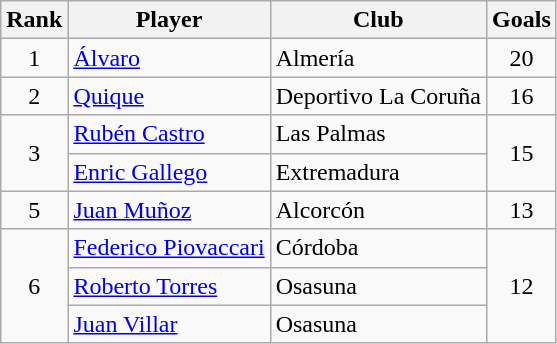<table class="wikitable" style="text-align:center">
<tr>
<th>Rank</th>
<th>Player</th>
<th>Club</th>
<th>Goals</th>
</tr>
<tr>
<td>1</td>
<td align="left"> <a href='#'>Álvaro</a></td>
<td align="left">Almería</td>
<td>20</td>
</tr>
<tr>
<td>2</td>
<td align="left"> <a href='#'>Quique</a></td>
<td align="left">Deportivo La Coruña</td>
<td>16</td>
</tr>
<tr>
<td rowspan=2>3</td>
<td align="left"> <a href='#'>Rubén Castro</a></td>
<td align="left">Las Palmas</td>
<td rowspan=2>15</td>
</tr>
<tr>
<td align="left"> <a href='#'>Enric Gallego</a></td>
<td align="left">Extremadura</td>
</tr>
<tr>
<td>5</td>
<td align="left"> <a href='#'>Juan Muñoz</a></td>
<td align="left">Alcorcón</td>
<td>13</td>
</tr>
<tr>
<td rowspan=3>6</td>
<td align="left"> <a href='#'>Federico Piovaccari</a></td>
<td align="left">Córdoba</td>
<td rowspan=3>12</td>
</tr>
<tr>
<td align="left"> <a href='#'>Roberto Torres</a></td>
<td align="left">Osasuna</td>
</tr>
<tr>
<td align="left"> <a href='#'>Juan Villar</a></td>
<td align="left">Osasuna</td>
</tr>
</table>
